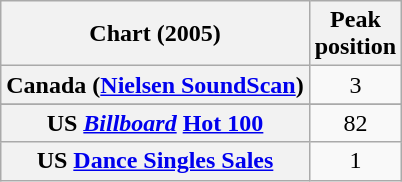<table class="wikitable sortable plainrowheaders" style="text-align:center">
<tr>
<th scope="col">Chart (2005)</th>
<th scope="col">Peak<br>position</th>
</tr>
<tr>
<th scope="row">Canada (<a href='#'>Nielsen SoundScan</a>)</th>
<td>3</td>
</tr>
<tr>
</tr>
<tr>
</tr>
<tr>
<th scope="row">US <a href='#'><em>Billboard</em></a> <a href='#'>Hot 100</a></th>
<td>82</td>
</tr>
<tr>
<th scope="row">US <a href='#'>Dance Singles Sales</a></th>
<td>1</td>
</tr>
</table>
